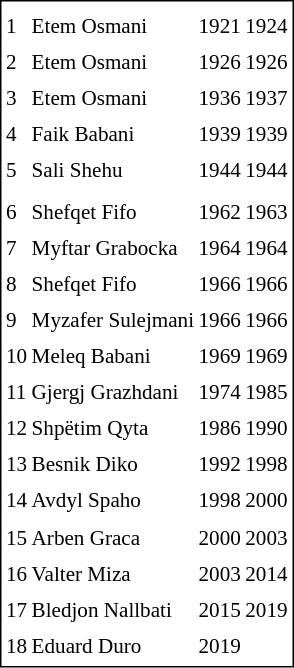<table cellpadding="0" cellspacing="3" style="border:1px solid #000000; font-size:88%; line-height: 1.5em;">
<tr>
<td><strong></strong></td>
<td><strong></strong></td>
<td colspan="2"><strong></strong></td>
</tr>
<tr>
<td>1</td>
<td>Etem Osmani</td>
<td>1921</td>
<td>1924</td>
</tr>
<tr>
<td>2</td>
<td>Etem Osmani</td>
<td>1926</td>
<td>1926</td>
</tr>
<tr>
<td>3</td>
<td>Etem Osmani</td>
<td>1936</td>
<td>1937</td>
</tr>
<tr>
<td>4</td>
<td>Faik Babani</td>
<td>1939</td>
<td>1939</td>
</tr>
<tr>
<td>5</td>
<td>Sali Shehu</td>
<td>1944</td>
<td>1944</td>
</tr>
<tr>
<td colspan="8" align=center></td>
</tr>
<tr>
<td>6</td>
<td>Shefqet Fifo</td>
<td>1962</td>
<td>1963</td>
</tr>
<tr>
<td>7</td>
<td>Myftar Grabocka</td>
<td>1964</td>
<td>1964</td>
</tr>
<tr>
<td>8</td>
<td>Shefqet Fifo</td>
<td>1966</td>
<td>1966</td>
</tr>
<tr>
<td>9</td>
<td>Myzafer Sulejmani</td>
<td>1966</td>
<td>1966</td>
</tr>
<tr>
<td>10</td>
<td>Meleq Babani</td>
<td>1969</td>
<td>1969</td>
</tr>
<tr>
<td>11</td>
<td>Gjergj Grazhdani</td>
<td>1974</td>
<td>1985</td>
</tr>
<tr>
<td>12</td>
<td>Shpëtim Qyta</td>
<td>1986</td>
<td>1990</td>
</tr>
<tr>
<td>13</td>
<td>Besnik Diko</td>
<td>1992</td>
<td>1998</td>
</tr>
<tr>
<td>14</td>
<td>Avdyl Spaho</td>
<td>1998</td>
<td>2000</td>
</tr>
<tr>
<td>15</td>
<td>Arben Graca</td>
<td>2000</td>
<td>2003</td>
</tr>
<tr>
<td>16</td>
<td>Valter Miza</td>
<td>2003</td>
<td>2014</td>
</tr>
<tr>
<td>17</td>
<td>Bledjon Nallbati</td>
<td>2015</td>
<td>2019</td>
</tr>
<tr>
<td>18</td>
<td>Eduard Duro</td>
<td>2019</td>
</tr>
</table>
